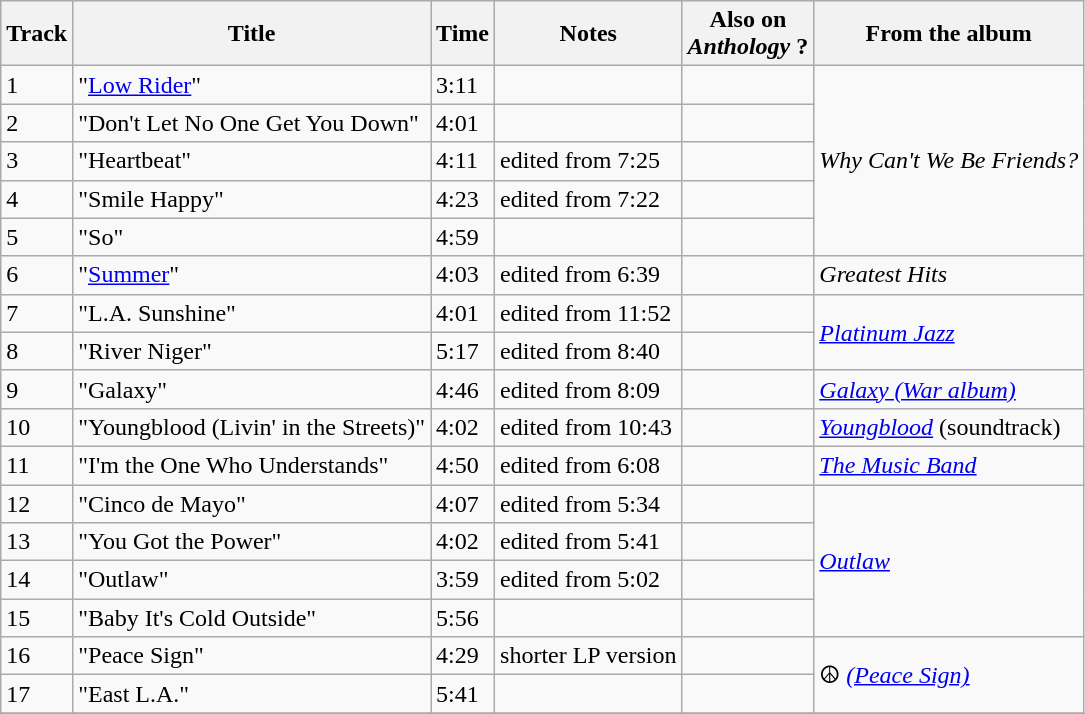<table class="wikitable">
<tr>
<th>Track</th>
<th>Title</th>
<th>Time</th>
<th>Notes</th>
<th>Also on<br><em>Anthology</em> ?</th>
<th>From the album</th>
</tr>
<tr>
<td>1</td>
<td>"<a href='#'>Low Rider</a>"</td>
<td>3:11</td>
<td></td>
<td></td>
<td rowspan=5><em>Why Can't We Be Friends?</em></td>
</tr>
<tr>
<td>2</td>
<td>"Don't Let No One Get You Down"</td>
<td>4:01</td>
<td></td>
<td></td>
</tr>
<tr>
<td>3</td>
<td>"Heartbeat"</td>
<td>4:11</td>
<td>edited from 7:25</td>
<td></td>
</tr>
<tr>
<td>4</td>
<td>"Smile Happy"</td>
<td>4:23</td>
<td>edited from 7:22</td>
<td></td>
</tr>
<tr>
<td>5</td>
<td>"So"</td>
<td>4:59</td>
<td></td>
<td></td>
</tr>
<tr>
<td>6</td>
<td>"<a href='#'>Summer</a>"</td>
<td>4:03</td>
<td>edited from 6:39</td>
<td></td>
<td><em>Greatest Hits</em></td>
</tr>
<tr>
<td>7</td>
<td>"L.A. Sunshine"</td>
<td>4:01</td>
<td>edited from 11:52</td>
<td></td>
<td rowspan=2><em><a href='#'>Platinum Jazz</a></em></td>
</tr>
<tr>
<td>8</td>
<td>"River Niger"</td>
<td>5:17</td>
<td>edited from 8:40</td>
<td></td>
</tr>
<tr>
<td>9</td>
<td>"Galaxy"</td>
<td>4:46</td>
<td>edited from 8:09</td>
<td></td>
<td><em><a href='#'>Galaxy (War album)</a></em></td>
</tr>
<tr>
<td>10</td>
<td>"Youngblood (Livin' in the Streets)"</td>
<td>4:02</td>
<td>edited from 10:43</td>
<td></td>
<td><em><a href='#'>Youngblood</a></em> (soundtrack)</td>
</tr>
<tr>
<td>11</td>
<td>"I'm the One Who Understands"</td>
<td>4:50</td>
<td>edited from 6:08</td>
<td></td>
<td><em><a href='#'>The Music Band</a></em></td>
</tr>
<tr>
<td>12</td>
<td>"Cinco de Mayo"</td>
<td>4:07</td>
<td>edited from 5:34</td>
<td></td>
<td rowspan=4><em><a href='#'>Outlaw</a></em></td>
</tr>
<tr>
<td>13</td>
<td>"You Got the Power"</td>
<td>4:02</td>
<td>edited from 5:41</td>
<td></td>
</tr>
<tr>
<td>14</td>
<td>"Outlaw"</td>
<td>3:59</td>
<td>edited from 5:02</td>
<td></td>
</tr>
<tr>
<td>15</td>
<td>"Baby It's Cold Outside"</td>
<td>5:56</td>
<td></td>
<td></td>
</tr>
<tr>
<td>16</td>
<td>"Peace Sign"</td>
<td>4:29</td>
<td>shorter LP version</td>
<td></td>
<td rowspan=2>☮ <em><a href='#'>(Peace Sign)</a></em></td>
</tr>
<tr>
<td>17</td>
<td>"East L.A."</td>
<td>5:41</td>
<td></td>
<td></td>
</tr>
<tr>
</tr>
</table>
